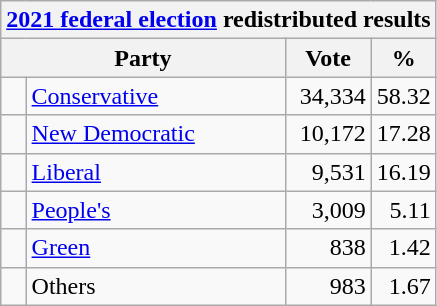<table class="wikitable">
<tr>
<th colspan="4"><a href='#'>2021 federal election</a> redistributed results</th>
</tr>
<tr>
<th bgcolor="#DDDDFF" width="130px" colspan="2">Party</th>
<th bgcolor="#DDDDFF" width="50px">Vote</th>
<th bgcolor="#DDDDFF" width="30px">%</th>
</tr>
<tr>
<td> </td>
<td><a href='#'>Conservative</a></td>
<td align=right>34,334</td>
<td align=right>58.32</td>
</tr>
<tr>
<td> </td>
<td><a href='#'>New Democratic</a></td>
<td align=right>10,172</td>
<td align=right>17.28</td>
</tr>
<tr>
<td> </td>
<td><a href='#'>Liberal</a></td>
<td align=right>9,531</td>
<td align=right>16.19</td>
</tr>
<tr>
<td> </td>
<td><a href='#'>People's</a></td>
<td align=right>3,009</td>
<td align=right>5.11</td>
</tr>
<tr>
<td> </td>
<td><a href='#'>Green</a></td>
<td align=right>838</td>
<td align=right>1.42</td>
</tr>
<tr>
<td> </td>
<td>Others</td>
<td align=right>983</td>
<td align=right>1.67</td>
</tr>
</table>
